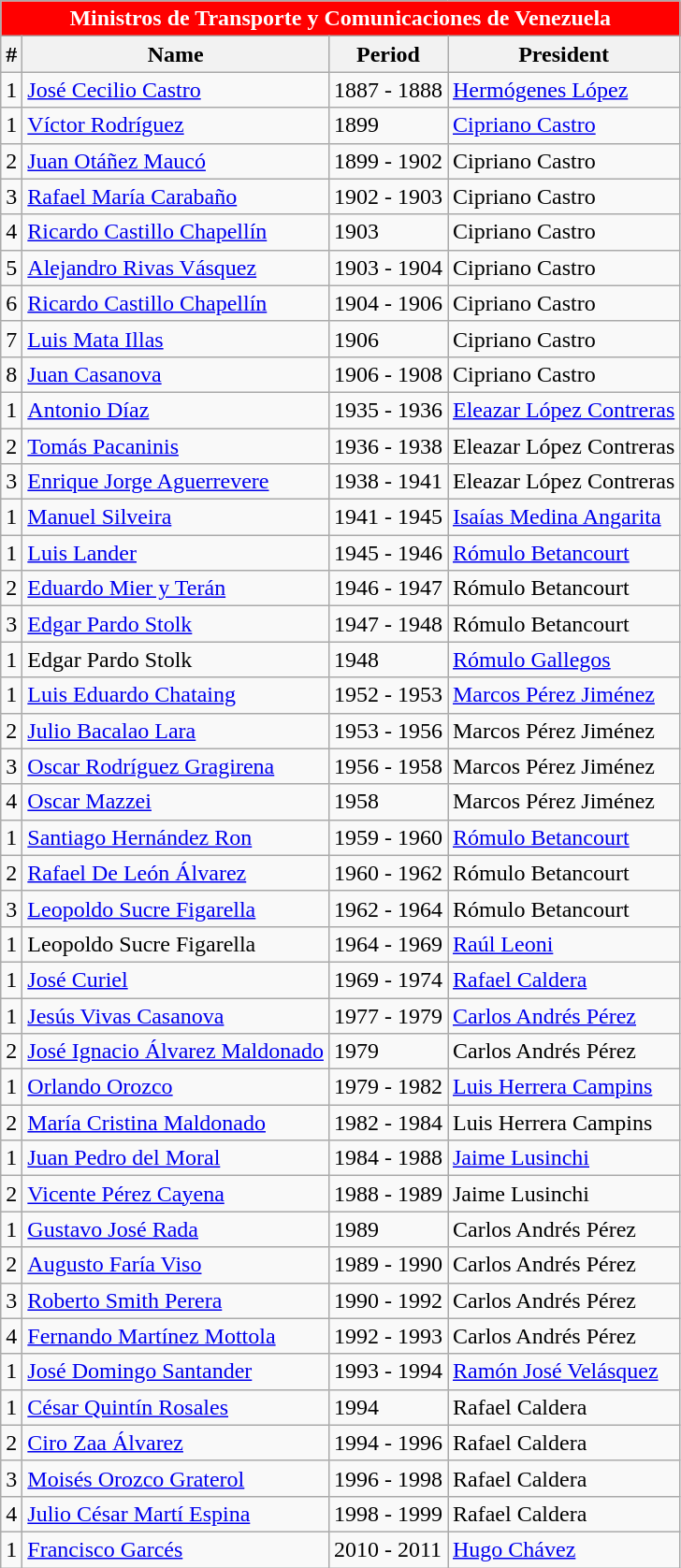<table class="wikitable">
<tr>
<td bgcolor="red" colspan="4" align="center" style="color:white;"><strong>Ministros de Transporte y Comunicaciones de Venezuela</strong></td>
</tr>
<tr bgcolor=#efefef>
<th align="center">#</th>
<th align="center">Name</th>
<th align="center">Period</th>
<th align="center">President</th>
</tr>
<tr>
<td>1</td>
<td><a href='#'>José Cecilio Castro</a></td>
<td>1887 - 1888</td>
<td><a href='#'>Hermógenes López</a></td>
</tr>
<tr>
<td>1</td>
<td><a href='#'>Víctor Rodríguez</a></td>
<td>1899</td>
<td><a href='#'>Cipriano Castro</a></td>
</tr>
<tr>
<td>2</td>
<td><a href='#'>Juan Otáñez Maucó</a></td>
<td>1899 - 1902</td>
<td>Cipriano Castro</td>
</tr>
<tr>
<td>3</td>
<td><a href='#'>Rafael María Carabaño</a></td>
<td>1902 - 1903</td>
<td>Cipriano Castro</td>
</tr>
<tr>
<td>4</td>
<td><a href='#'>Ricardo Castillo Chapellín</a></td>
<td>1903</td>
<td>Cipriano Castro</td>
</tr>
<tr>
<td>5</td>
<td><a href='#'>Alejandro Rivas Vásquez</a></td>
<td>1903 - 1904</td>
<td>Cipriano Castro</td>
</tr>
<tr>
<td>6</td>
<td><a href='#'>Ricardo Castillo Chapellín</a></td>
<td>1904 - 1906</td>
<td>Cipriano Castro</td>
</tr>
<tr>
<td>7</td>
<td><a href='#'>Luis Mata Illas</a></td>
<td>1906</td>
<td>Cipriano Castro</td>
</tr>
<tr>
<td>8</td>
<td><a href='#'>Juan Casanova</a></td>
<td>1906 - 1908</td>
<td>Cipriano Castro</td>
</tr>
<tr>
<td>1</td>
<td><a href='#'>Antonio Díaz</a></td>
<td>1935 - 1936</td>
<td><a href='#'>Eleazar López Contreras</a></td>
</tr>
<tr>
<td>2</td>
<td><a href='#'>Tomás Pacaninis</a></td>
<td>1936 - 1938</td>
<td>Eleazar López Contreras</td>
</tr>
<tr>
<td>3</td>
<td><a href='#'>Enrique Jorge Aguerrevere</a></td>
<td>1938 - 1941</td>
<td>Eleazar López Contreras</td>
</tr>
<tr>
<td>1</td>
<td><a href='#'>Manuel Silveira</a></td>
<td>1941 - 1945</td>
<td><a href='#'>Isaías Medina Angarita</a></td>
</tr>
<tr>
<td>1</td>
<td><a href='#'>Luis Lander</a></td>
<td>1945 - 1946</td>
<td><a href='#'>Rómulo Betancourt</a></td>
</tr>
<tr>
<td>2</td>
<td><a href='#'>Eduardo Mier y Terán</a></td>
<td>1946 - 1947</td>
<td>Rómulo Betancourt</td>
</tr>
<tr>
<td>3</td>
<td><a href='#'>Edgar Pardo Stolk</a></td>
<td>1947 - 1948</td>
<td>Rómulo Betancourt</td>
</tr>
<tr>
<td>1</td>
<td>Edgar Pardo Stolk</td>
<td>1948</td>
<td><a href='#'>Rómulo Gallegos</a></td>
</tr>
<tr>
<td>1</td>
<td><a href='#'>Luis Eduardo Chataing</a></td>
<td>1952 - 1953</td>
<td><a href='#'>Marcos Pérez Jiménez</a></td>
</tr>
<tr>
<td>2</td>
<td><a href='#'>Julio Bacalao Lara</a></td>
<td>1953 - 1956</td>
<td>Marcos Pérez Jiménez</td>
</tr>
<tr>
<td>3</td>
<td><a href='#'>Oscar Rodríguez Gragirena</a></td>
<td>1956 - 1958</td>
<td>Marcos Pérez Jiménez</td>
</tr>
<tr>
<td>4</td>
<td><a href='#'>Oscar Mazzei</a></td>
<td>1958</td>
<td>Marcos Pérez Jiménez</td>
</tr>
<tr>
<td>1</td>
<td><a href='#'>Santiago Hernández Ron</a></td>
<td>1959 - 1960</td>
<td><a href='#'>Rómulo Betancourt</a></td>
</tr>
<tr>
<td>2</td>
<td><a href='#'>Rafael De León Álvarez</a></td>
<td>1960 - 1962</td>
<td>Rómulo Betancourt</td>
</tr>
<tr>
<td>3</td>
<td><a href='#'>Leopoldo Sucre Figarella</a></td>
<td>1962 - 1964</td>
<td>Rómulo Betancourt</td>
</tr>
<tr>
<td>1</td>
<td>Leopoldo Sucre Figarella</td>
<td>1964 - 1969</td>
<td><a href='#'>Raúl Leoni</a></td>
</tr>
<tr>
<td>1</td>
<td><a href='#'>José Curiel</a></td>
<td>1969 - 1974</td>
<td><a href='#'>Rafael Caldera</a></td>
</tr>
<tr>
<td>1</td>
<td><a href='#'>Jesús Vivas Casanova</a></td>
<td>1977 - 1979</td>
<td><a href='#'>Carlos Andrés Pérez</a></td>
</tr>
<tr>
<td>2</td>
<td><a href='#'>José Ignacio Álvarez Maldonado</a></td>
<td>1979</td>
<td>Carlos Andrés Pérez</td>
</tr>
<tr>
<td>1</td>
<td><a href='#'>Orlando Orozco</a></td>
<td>1979 - 1982</td>
<td><a href='#'>Luis Herrera Campins</a></td>
</tr>
<tr>
<td>2</td>
<td><a href='#'>María Cristina Maldonado</a></td>
<td>1982 - 1984</td>
<td>Luis Herrera Campins</td>
</tr>
<tr>
<td>1</td>
<td><a href='#'>Juan Pedro del Moral</a></td>
<td>1984 - 1988</td>
<td><a href='#'>Jaime Lusinchi</a></td>
</tr>
<tr>
<td>2</td>
<td><a href='#'>Vicente Pérez Cayena</a></td>
<td>1988 - 1989</td>
<td>Jaime Lusinchi</td>
</tr>
<tr>
<td>1</td>
<td><a href='#'>Gustavo José Rada</a></td>
<td>1989</td>
<td>Carlos Andrés Pérez</td>
</tr>
<tr>
<td>2</td>
<td><a href='#'>Augusto Faría Viso</a></td>
<td>1989 - 1990</td>
<td>Carlos Andrés Pérez</td>
</tr>
<tr>
<td>3</td>
<td><a href='#'>Roberto Smith Perera</a></td>
<td>1990 - 1992</td>
<td>Carlos Andrés Pérez</td>
</tr>
<tr>
<td>4</td>
<td><a href='#'>Fernando Martínez Mottola</a></td>
<td>1992 - 1993</td>
<td>Carlos Andrés Pérez</td>
</tr>
<tr>
<td>1</td>
<td><a href='#'>José Domingo Santander</a></td>
<td>1993 - 1994</td>
<td><a href='#'>Ramón José Velásquez</a></td>
</tr>
<tr>
<td>1</td>
<td><a href='#'>César Quintín Rosales</a></td>
<td>1994</td>
<td>Rafael Caldera</td>
</tr>
<tr>
<td>2</td>
<td><a href='#'>Ciro Zaa Álvarez</a></td>
<td>1994 - 1996</td>
<td>Rafael Caldera</td>
</tr>
<tr>
<td>3</td>
<td><a href='#'>Moisés Orozco Graterol</a></td>
<td>1996 - 1998</td>
<td>Rafael Caldera</td>
</tr>
<tr>
<td>4</td>
<td><a href='#'>Julio César Martí Espina</a></td>
<td>1998 - 1999</td>
<td>Rafael Caldera</td>
</tr>
<tr>
<td>1</td>
<td><a href='#'>Francisco Garcés</a></td>
<td>2010 - 2011</td>
<td><a href='#'>Hugo Chávez</a></td>
</tr>
</table>
